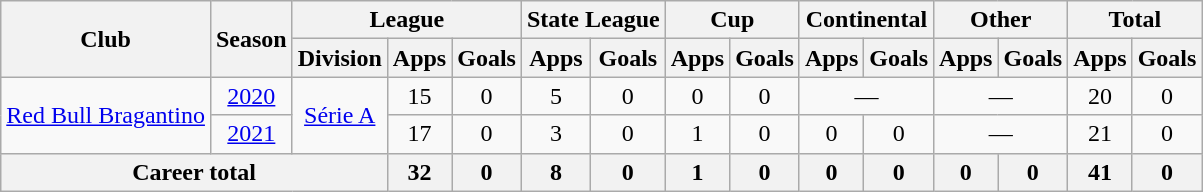<table class="wikitable" style="text-align: center">
<tr>
<th rowspan="2">Club</th>
<th rowspan="2">Season</th>
<th colspan="3">League</th>
<th colspan="2">State League</th>
<th colspan="2">Cup</th>
<th colspan="2">Continental</th>
<th colspan="2">Other</th>
<th colspan="2">Total</th>
</tr>
<tr>
<th>Division</th>
<th>Apps</th>
<th>Goals</th>
<th>Apps</th>
<th>Goals</th>
<th>Apps</th>
<th>Goals</th>
<th>Apps</th>
<th>Goals</th>
<th>Apps</th>
<th>Goals</th>
<th>Apps</th>
<th>Goals</th>
</tr>
<tr>
<td rowspan="2"><a href='#'>Red Bull Bragantino</a></td>
<td><a href='#'>2020</a></td>
<td rowspan="2"><a href='#'>Série A</a></td>
<td>15</td>
<td>0</td>
<td>5</td>
<td>0</td>
<td>0</td>
<td>0</td>
<td colspan="2">—</td>
<td colspan="2">—</td>
<td>20</td>
<td>0</td>
</tr>
<tr>
<td><a href='#'>2021</a></td>
<td>17</td>
<td>0</td>
<td>3</td>
<td>0</td>
<td>1</td>
<td>0</td>
<td>0</td>
<td>0</td>
<td colspan="2">—</td>
<td>21</td>
<td>0</td>
</tr>
<tr>
<th colspan="3"><strong>Career total</strong></th>
<th>32</th>
<th>0</th>
<th>8</th>
<th>0</th>
<th>1</th>
<th>0</th>
<th>0</th>
<th>0</th>
<th>0</th>
<th>0</th>
<th>41</th>
<th>0</th>
</tr>
</table>
